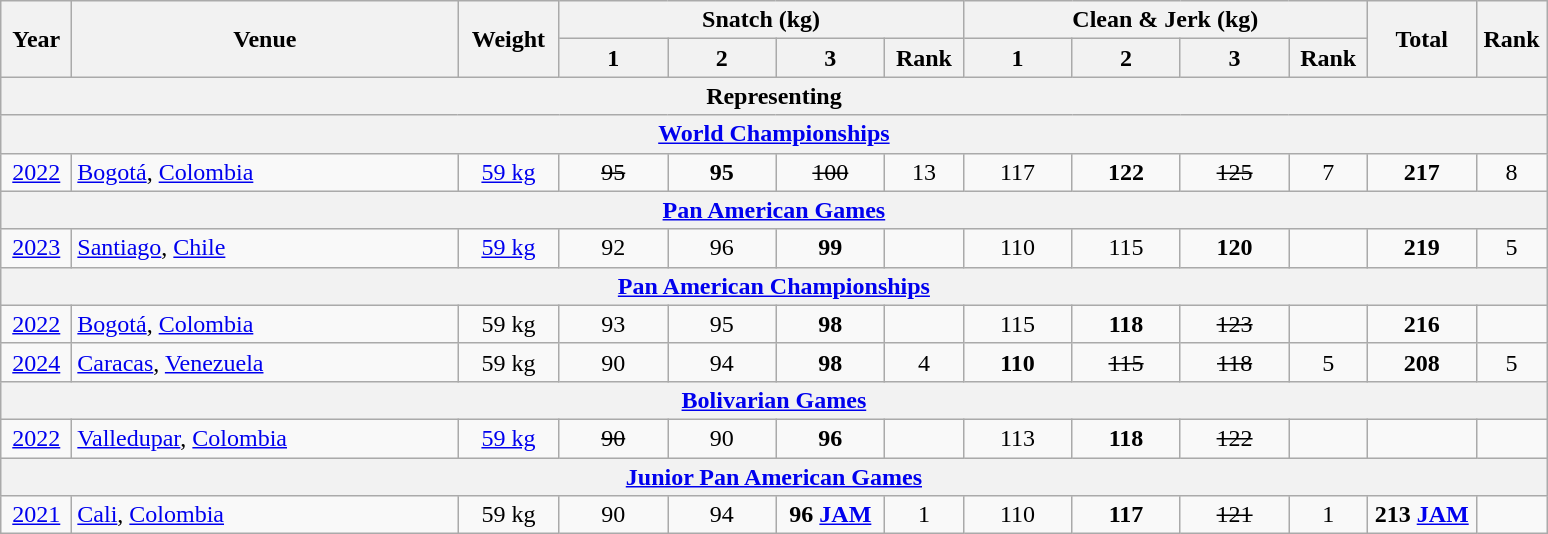<table class = "wikitable" style="text-align:center;">
<tr>
<th rowspan=2 width=40>Year</th>
<th rowspan=2 width=250>Venue</th>
<th rowspan=2 width=60>Weight</th>
<th colspan=4>Snatch (kg)</th>
<th colspan=4>Clean & Jerk (kg)</th>
<th rowspan=2 width=65>Total</th>
<th rowspan=2 width=40>Rank</th>
</tr>
<tr>
<th width=65>1</th>
<th width=65>2</th>
<th width=65>3</th>
<th width=45>Rank</th>
<th width=65>1</th>
<th width=65>2</th>
<th width=65>3</th>
<th width=45>Rank</th>
</tr>
<tr>
<th colspan=13>Representing </th>
</tr>
<tr>
<th colspan=13><a href='#'>World Championships</a></th>
</tr>
<tr>
<td><a href='#'>2022</a></td>
<td align=left> <a href='#'>Bogotá</a>, <a href='#'>Colombia</a></td>
<td><a href='#'>59 kg</a></td>
<td><s>95</s></td>
<td><strong>95</strong></td>
<td><s>100</s></td>
<td>13</td>
<td>117</td>
<td><strong>122</strong></td>
<td><s>125</s></td>
<td>7</td>
<td><strong>217</strong></td>
<td>8</td>
</tr>
<tr>
<th colspan=13><a href='#'>Pan American Games</a></th>
</tr>
<tr>
<td><a href='#'>2023</a></td>
<td align=left> <a href='#'>Santiago</a>, <a href='#'>Chile</a></td>
<td><a href='#'>59 kg</a></td>
<td>92</td>
<td>96</td>
<td><strong>99</strong></td>
<td></td>
<td>110</td>
<td>115</td>
<td><strong>120</strong></td>
<td></td>
<td><strong>219</strong></td>
<td>5</td>
</tr>
<tr>
<th colspan=13><a href='#'>Pan American Championships</a></th>
</tr>
<tr>
<td><a href='#'>2022</a></td>
<td align=left> <a href='#'>Bogotá</a>, <a href='#'>Colombia</a></td>
<td>59 kg</td>
<td>93</td>
<td>95</td>
<td><strong>98</strong></td>
<td></td>
<td>115</td>
<td><strong>118</strong></td>
<td><s>123</s></td>
<td></td>
<td><strong>216</strong></td>
<td></td>
</tr>
<tr>
<td><a href='#'>2024</a></td>
<td align=left> <a href='#'>Caracas</a>, <a href='#'>Venezuela</a></td>
<td>59 kg</td>
<td>90</td>
<td>94</td>
<td><strong>98</strong></td>
<td>4</td>
<td><strong>110</strong></td>
<td><s>115</s></td>
<td><s>118</s></td>
<td>5</td>
<td><strong>208</strong></td>
<td>5</td>
</tr>
<tr>
<th colspan=13><a href='#'>Bolivarian Games</a></th>
</tr>
<tr>
<td><a href='#'>2022</a></td>
<td align=left> <a href='#'>Valledupar</a>, <a href='#'>Colombia</a></td>
<td><a href='#'>59 kg</a></td>
<td><s>90</s></td>
<td>90</td>
<td><strong>96</strong></td>
<td></td>
<td>113</td>
<td><strong>118</strong></td>
<td><s>122</s></td>
<td></td>
<td></td>
<td></td>
</tr>
<tr>
<th colspan=13><a href='#'>Junior Pan American Games</a></th>
</tr>
<tr>
<td><a href='#'>2021</a></td>
<td align=left> <a href='#'>Cali</a>, <a href='#'>Colombia</a></td>
<td>59 kg</td>
<td>90</td>
<td>94</td>
<td><strong>96 <a href='#'>JAM</a></strong></td>
<td>1</td>
<td>110</td>
<td><strong>117</strong></td>
<td><s>121</s></td>
<td>1</td>
<td><strong>213 <a href='#'>JAM</a> </strong></td>
<td></td>
</tr>
</table>
